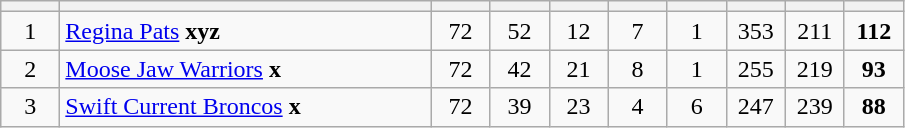<table class="wikitable sortable">
<tr>
<th style="width:2em"></th>
<th style="width:15em;" class="unsortable"></th>
<th style="width:2em;"></th>
<th style="width:2em;"></th>
<th style="width:2em;"></th>
<th style="width:2em;"></th>
<th style="width:2em;"></th>
<th style="width:2em;"></th>
<th style="width:2em;"></th>
<th style="width:2em;"></th>
</tr>
<tr style="font-weight: ; text-align: center;">
<td>1</td>
<td style="text-align:left;"><a href='#'>Regina Pats</a> <strong>xyz</strong></td>
<td>72</td>
<td>52</td>
<td>12</td>
<td>7</td>
<td>1</td>
<td>353</td>
<td>211</td>
<td><strong>112</strong></td>
</tr>
<tr style="font-weight: ; text-align: center;">
<td>2</td>
<td style="text-align:left;"><a href='#'>Moose Jaw Warriors</a> <strong>x</strong></td>
<td>72</td>
<td>42</td>
<td>21</td>
<td>8</td>
<td>1</td>
<td>255</td>
<td>219</td>
<td><strong>93</strong></td>
</tr>
<tr style="font-weight: ; text-align: center;">
<td>3</td>
<td style="text-align:left;"><a href='#'>Swift Current Broncos</a> <strong>x</strong></td>
<td>72</td>
<td>39</td>
<td>23</td>
<td>4</td>
<td>6</td>
<td>247</td>
<td>239</td>
<td><strong>88</strong></td>
</tr>
</table>
